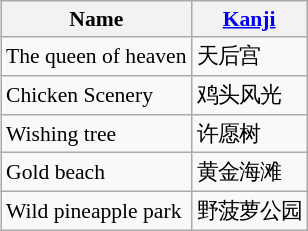<table class="wikitable"  style="font-size:90%;" align=right>
<tr>
<th>Name</th>
<th><a href='#'>Kanji</a></th>
</tr>
<tr>
<td>The queen of heaven</td>
<td>天后宫</td>
</tr>
<tr>
<td>Chicken Scenery</td>
<td>鸡头风光</td>
</tr>
<tr>
<td>Wishing tree</td>
<td>许愿树</td>
</tr>
<tr>
<td>Gold beach</td>
<td>黄金海滩</td>
</tr>
<tr>
<td>Wild pineapple park</td>
<td>野菠萝公园</td>
</tr>
</table>
